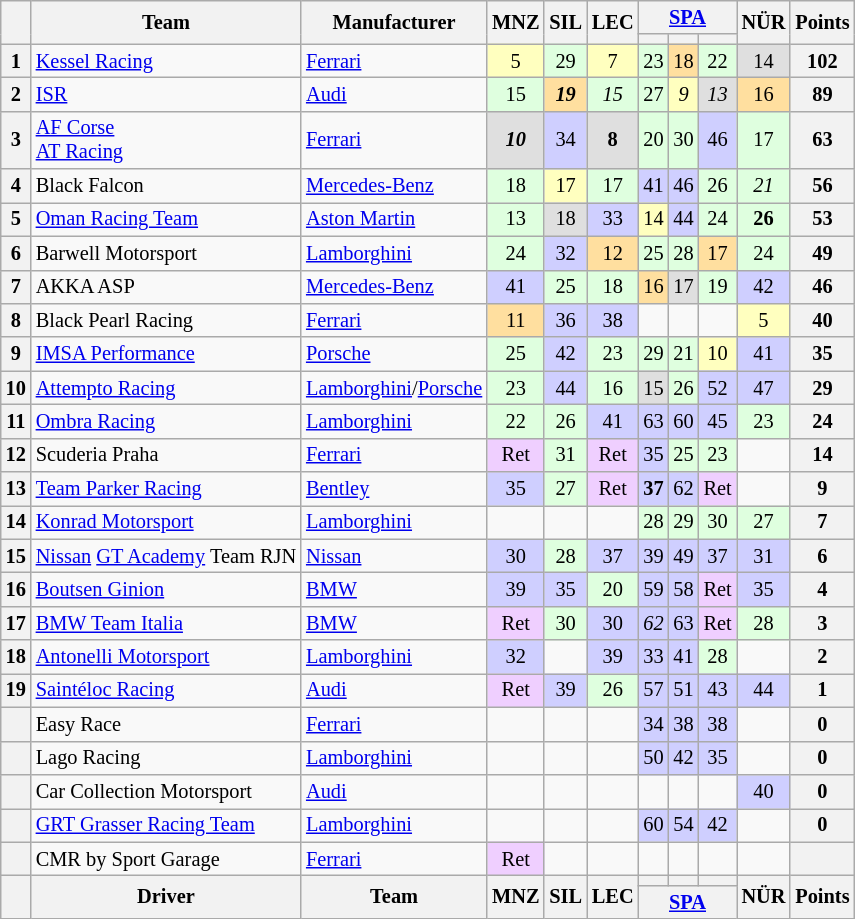<table class="wikitable" style="font-size: 85%; text-align:center;">
<tr>
<th rowspan=2></th>
<th rowspan=2>Team</th>
<th rowspan=2>Manufacturer</th>
<th rowspan=2>MNZ<br></th>
<th rowspan=2>SIL<br></th>
<th rowspan=2>LEC<br></th>
<th colspan=3><a href='#'>SPA</a><br></th>
<th rowspan=2>NÜR<br></th>
<th rowspan=2>Points</th>
</tr>
<tr>
<th></th>
<th></th>
<th></th>
</tr>
<tr>
<th>1</th>
<td align=left> <a href='#'>Kessel Racing</a></td>
<td align=left><a href='#'>Ferrari</a></td>
<td style="background:#FFFFBF;">5</td>
<td style="background:#DFFFDF;">29</td>
<td style="background:#FFFFBF;">7</td>
<td style="background:#DFFFDF;">23</td>
<td style="background:#FFDF9F;">18</td>
<td style="background:#DFFFDF;">22</td>
<td style="background:#DFDFDF;">14</td>
<th>102</th>
</tr>
<tr>
<th>2</th>
<td align=left> <a href='#'>ISR</a></td>
<td align=left><a href='#'>Audi</a></td>
<td style="background:#DFFFDF;">15</td>
<td style="background:#FFDF9F;"><strong><em>19</em></strong></td>
<td style="background:#DFFFDF;"><em>15</em></td>
<td style="background:#DFFFDF;">27</td>
<td style="background:#FFFFBF;"><em>9</em></td>
<td style="background:#DFDFDF;"><em>13</em></td>
<td style="background:#FFDF9F;">16</td>
<th>89</th>
</tr>
<tr>
<th>3</th>
<td align=left> <a href='#'>AF Corse</a><br> <a href='#'>AT Racing</a></td>
<td align=left><a href='#'>Ferrari</a></td>
<td style="background:#DFDFDF;"><strong><em>10</em></strong></td>
<td style="background:#CFCFFF;">34</td>
<td style="background:#DFDFDF;"><strong>8</strong></td>
<td style="background:#DFFFDF;">20</td>
<td style="background:#DFFFDF;">30</td>
<td style="background:#CFCFFF;">46</td>
<td style="background:#DFFFDF;">17</td>
<th>63</th>
</tr>
<tr>
<th>4</th>
<td align=left> Black Falcon</td>
<td align=left><a href='#'>Mercedes-Benz</a></td>
<td style="background:#DFFFDF;">18</td>
<td style="background:#FFFFBF;">17</td>
<td style="background:#DFFFDF;">17</td>
<td style="background:#CFCFFF;">41</td>
<td style="background:#CFCFFF;">46</td>
<td style="background:#DFFFDF;">26</td>
<td style="background:#DFFFDF;"><em>21</em></td>
<th>56</th>
</tr>
<tr>
<th>5</th>
<td align=left> <a href='#'>Oman Racing Team</a></td>
<td align=left><a href='#'>Aston Martin</a></td>
<td style="background:#DFFFDF;">13</td>
<td style="background:#DFDFDF;">18</td>
<td style="background:#CFCFFF;">33</td>
<td style="background:#FFFFBF;">14</td>
<td style="background:#CFCFFF;">44</td>
<td style="background:#DFFFDF;">24</td>
<td style="background:#DFFFDF;"><strong>26</strong></td>
<th>53</th>
</tr>
<tr>
<th>6</th>
<td align=left> Barwell Motorsport</td>
<td align=left><a href='#'>Lamborghini</a></td>
<td style="background:#DFFFDF;">24</td>
<td style="background:#CFCFFF;">32</td>
<td style="background:#FFDF9F;">12</td>
<td style="background:#DFFFDF;">25</td>
<td style="background:#DFFFDF;">28</td>
<td style="background:#FFDF9F;">17</td>
<td style="background:#DFFFDF;">24</td>
<th>49</th>
</tr>
<tr>
<th>7</th>
<td align=left> AKKA ASP</td>
<td align=left><a href='#'>Mercedes-Benz</a></td>
<td style="background:#CFCFFF;">41</td>
<td style="background:#DFFFDF;">25</td>
<td style="background:#DFFFDF;">18</td>
<td style="background:#FFDF9F;">16</td>
<td style="background:#DFDFDF;">17</td>
<td style="background:#DFFFDF;">19</td>
<td style="background:#CFCFFF;">42</td>
<th>46</th>
</tr>
<tr>
<th>8</th>
<td align=left> Black Pearl Racing</td>
<td align=left><a href='#'>Ferrari</a></td>
<td style="background:#FFDF9F;">11</td>
<td style="background:#CFCFFF;">36</td>
<td style="background:#CFCFFF;">38</td>
<td></td>
<td></td>
<td></td>
<td style="background:#FFFFBF;">5</td>
<th>40</th>
</tr>
<tr>
<th>9</th>
<td align=left> <a href='#'>IMSA Performance</a></td>
<td align=left><a href='#'>Porsche</a></td>
<td style="background:#DFFFDF;">25</td>
<td style="background:#CFCFFF;">42</td>
<td style="background:#DFFFDF;">23</td>
<td style="background:#DFFFDF;">29</td>
<td style="background:#DFFFDF;">21</td>
<td style="background:#FFFFBF;">10</td>
<td style="background:#CFCFFF;">41</td>
<th>35</th>
</tr>
<tr>
<th>10</th>
<td align=left> <a href='#'>Attempto Racing</a></td>
<td align=left><a href='#'>Lamborghini</a>/<a href='#'>Porsche</a></td>
<td style="background:#DFFFDF;">23</td>
<td style="background:#CFCFFF;">44</td>
<td style="background:#DFFFDF;">16</td>
<td style="background:#DFDFDF;">15</td>
<td style="background:#DFFFDF;">26</td>
<td style="background:#CFCFFF;">52</td>
<td style="background:#CFCFFF;">47</td>
<th>29</th>
</tr>
<tr>
<th>11</th>
<td align=left> <a href='#'>Ombra Racing</a></td>
<td align=left><a href='#'>Lamborghini</a></td>
<td style="background:#DFFFDF;">22</td>
<td style="background:#DFFFDF;">26</td>
<td style="background:#CFCFFF;">41</td>
<td style="background:#CFCFFF;">63</td>
<td style="background:#CFCFFF;">60</td>
<td style="background:#CFCFFF;">45</td>
<td style="background:#DFFFDF;">23</td>
<th>24</th>
</tr>
<tr>
<th>12</th>
<td align=left> Scuderia Praha</td>
<td align=left><a href='#'>Ferrari</a></td>
<td style="background:#EFCFFF;">Ret</td>
<td style="background:#DFFFDF;">31</td>
<td style="background:#EFCFFF;">Ret</td>
<td style="background:#CFCFFF;">35</td>
<td style="background:#DFFFDF;">25</td>
<td style="background:#DFFFDF;">23</td>
<td></td>
<th>14</th>
</tr>
<tr>
<th>13</th>
<td align=left> <a href='#'>Team Parker Racing</a></td>
<td align=left><a href='#'>Bentley</a></td>
<td style="background:#CFCFFF;">35</td>
<td style="background:#DFFFDF;">27</td>
<td style="background:#EFCFFF;">Ret</td>
<td style="background:#CFCFFF;"><strong>37</strong></td>
<td style="background:#CFCFFF;">62</td>
<td style="background:#EFCFFF;">Ret</td>
<td></td>
<th>9</th>
</tr>
<tr>
<th>14</th>
<td align=left> <a href='#'>Konrad Motorsport</a></td>
<td align=left><a href='#'>Lamborghini</a></td>
<td></td>
<td></td>
<td></td>
<td style="background:#DFFFDF;">28</td>
<td style="background:#DFFFDF;">29</td>
<td style="background:#DFFFDF;">30</td>
<td style="background:#DFFFDF;">27</td>
<th>7</th>
</tr>
<tr>
<th>15</th>
<td align=left> <a href='#'>Nissan</a> <a href='#'>GT Academy</a> Team RJN</td>
<td align=left><a href='#'>Nissan</a></td>
<td style="background:#CFCFFF;">30</td>
<td style="background:#DFFFDF;">28</td>
<td style="background:#CFCFFF;">37</td>
<td style="background:#CFCFFF;">39</td>
<td style="background:#CFCFFF;">49</td>
<td style="background:#CFCFFF;">37</td>
<td style="background:#CFCFFF;">31</td>
<th>6</th>
</tr>
<tr>
<th>16</th>
<td align=left> <a href='#'>Boutsen Ginion</a></td>
<td align=left><a href='#'>BMW</a></td>
<td style="background:#CFCFFF;">39</td>
<td style="background:#CFCFFF;">35</td>
<td style="background:#DFFFDF;">20</td>
<td style="background:#CFCFFF;">59</td>
<td style="background:#CFCFFF;">58</td>
<td style="background:#EFCFFF;">Ret</td>
<td style="background:#CFCFFF;">35</td>
<th>4</th>
</tr>
<tr>
<th>17</th>
<td align=left> <a href='#'>BMW Team Italia</a></td>
<td align=left><a href='#'>BMW</a></td>
<td style="background:#EFCFFF;">Ret</td>
<td style="background:#DFFFDF;">30</td>
<td style="background:#CFCFFF;">30</td>
<td style="background:#CFCFFF;"><em>62</em></td>
<td style="background:#CFCFFF;">63</td>
<td style="background:#EFCFFF;">Ret</td>
<td style="background:#DFFFDF;">28</td>
<th>3</th>
</tr>
<tr>
<th>18</th>
<td align=left> <a href='#'>Antonelli Motorsport</a></td>
<td align=left><a href='#'>Lamborghini</a></td>
<td style="background:#CFCFFF;">32</td>
<td></td>
<td style="background:#CFCFFF;">39</td>
<td style="background:#CFCFFF;">33</td>
<td style="background:#CFCFFF;">41</td>
<td style="background:#DFFFDF;">28</td>
<td></td>
<th>2</th>
</tr>
<tr>
<th>19</th>
<td align=left> <a href='#'>Saintéloc Racing</a></td>
<td align=left><a href='#'>Audi</a></td>
<td style="background:#EFCFFF;">Ret</td>
<td style="background:#CFCFFF;">39</td>
<td style="background:#DFFFDF;">26</td>
<td style="background:#CFCFFF;">57</td>
<td style="background:#CFCFFF;">51</td>
<td style="background:#CFCFFF;">43</td>
<td style="background:#CFCFFF;">44</td>
<th>1</th>
</tr>
<tr>
<th></th>
<td align=left> Easy Race</td>
<td align=left><a href='#'>Ferrari</a></td>
<td></td>
<td></td>
<td></td>
<td style="background:#CFCFFF;">34</td>
<td style="background:#CFCFFF;">38</td>
<td style="background:#CFCFFF;">38</td>
<td></td>
<th>0</th>
</tr>
<tr>
<th></th>
<td align=left> Lago Racing</td>
<td align=left><a href='#'>Lamborghini</a></td>
<td></td>
<td></td>
<td></td>
<td style="background:#CFCFFF;">50</td>
<td style="background:#CFCFFF;">42</td>
<td style="background:#CFCFFF;">35</td>
<td></td>
<th>0</th>
</tr>
<tr>
<th></th>
<td align=left> Car Collection Motorsport</td>
<td align=left><a href='#'>Audi</a></td>
<td></td>
<td></td>
<td></td>
<td></td>
<td></td>
<td></td>
<td style="background:#CFCFFF;">40</td>
<th>0</th>
</tr>
<tr>
<th></th>
<td align=left> <a href='#'>GRT Grasser Racing Team</a></td>
<td align=left><a href='#'>Lamborghini</a></td>
<td></td>
<td></td>
<td></td>
<td style="background:#CFCFFF;">60</td>
<td style="background:#CFCFFF;">54</td>
<td style="background:#CFCFFF;">42</td>
<td></td>
<th>0</th>
</tr>
<tr>
<th></th>
<td align=left> CMR by Sport Garage</td>
<td align=left><a href='#'>Ferrari</a></td>
<td style="background:#EFCFFF;">Ret</td>
<td></td>
<td></td>
<td></td>
<td></td>
<td></td>
<td></td>
<th></th>
</tr>
<tr valign="top">
<th valign=middle rowspan=2></th>
<th valign=middle rowspan=2>Driver</th>
<th valign=middle rowspan=2>Team</th>
<th valign=middle rowspan=2>MNZ<br></th>
<th valign=middle rowspan=2>SIL<br></th>
<th valign=middle rowspan=2>LEC<br></th>
<th></th>
<th></th>
<th></th>
<th valign=middle rowspan=2>NÜR<br></th>
<th valign=middle rowspan=2>Points</th>
</tr>
<tr>
<th colspan=3><a href='#'>SPA</a><br></th>
</tr>
</table>
